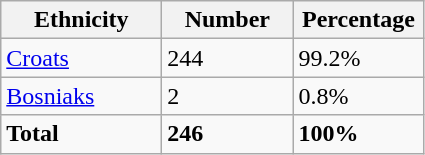<table class="wikitable">
<tr>
<th width="100px">Ethnicity</th>
<th width="80px">Number</th>
<th width="80px">Percentage</th>
</tr>
<tr>
<td><a href='#'>Croats</a></td>
<td>244</td>
<td>99.2%</td>
</tr>
<tr>
<td><a href='#'>Bosniaks</a></td>
<td>2</td>
<td>0.8%</td>
</tr>
<tr>
<td><strong>Total</strong></td>
<td><strong>246</strong></td>
<td><strong>100%</strong></td>
</tr>
</table>
